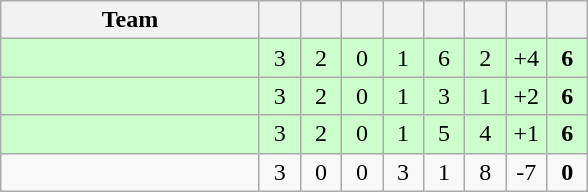<table class="wikitable" style="text-align: center;">
<tr>
<th width=165>Team</th>
<th width=20></th>
<th width=20></th>
<th width=20></th>
<th width=20></th>
<th width=20></th>
<th width=20></th>
<th width=20></th>
<th width=20></th>
</tr>
<tr style="background:#cfc;">
<td align=left></td>
<td>3</td>
<td>2</td>
<td>0</td>
<td>1</td>
<td>6</td>
<td>2</td>
<td>+4</td>
<td><strong>6</strong></td>
</tr>
<tr style="background:#cfc;">
<td align=left></td>
<td>3</td>
<td>2</td>
<td>0</td>
<td>1</td>
<td>3</td>
<td>1</td>
<td>+2</td>
<td><strong>6</strong></td>
</tr>
<tr style="background:#cfc;">
<td align=left></td>
<td>3</td>
<td>2</td>
<td>0</td>
<td>1</td>
<td>5</td>
<td>4</td>
<td>+1</td>
<td><strong>6</strong></td>
</tr>
<tr>
<td align=left></td>
<td>3</td>
<td>0</td>
<td>0</td>
<td>3</td>
<td>1</td>
<td>8</td>
<td>-7</td>
<td><strong>0</strong></td>
</tr>
</table>
